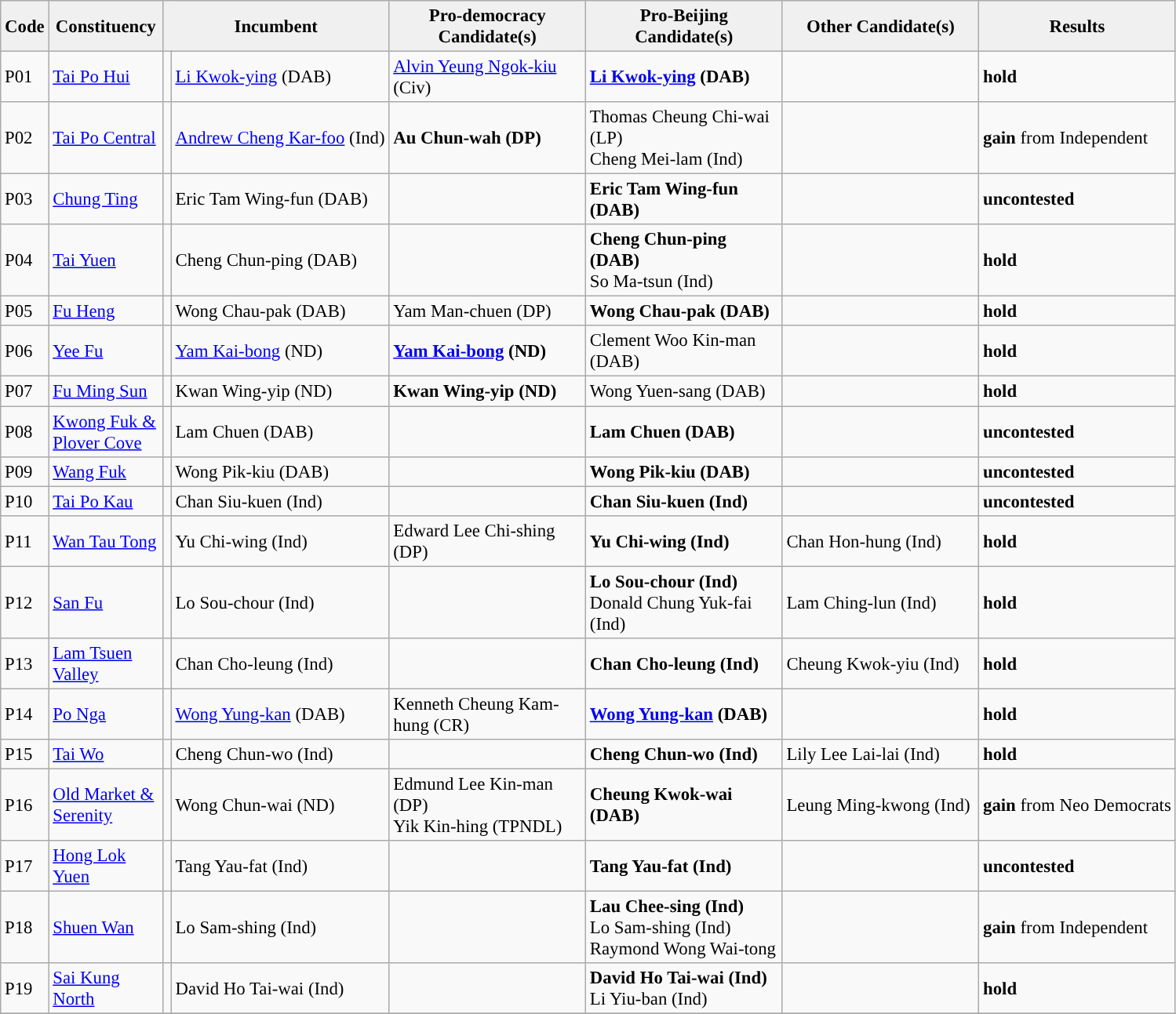<table class="wikitable" style="font-size: 95%;">
<tr>
<th align="center" style="background:#f0f0f0;" width="20px">Code</th>
<th align="center" style="background:#f0f0f0;" width="90px">Constituency</th>
<th align="center" style="background:#f0f0f0;" width="120px" colspan=2>Incumbent</th>
<th align="center" style="background:#f0f0f0;" width="160px">Pro-democracy Candidate(s)</th>
<th align="center" style="background:#f0f0f0;" width="160px">Pro-Beijing Candidate(s)</th>
<th align="center" style="background:#f0f0f0;" width="160px">Other Candidate(s)</th>
<th align="center" style="background:#f0f0f0;" width="100px" colspan="2">Results</th>
</tr>
<tr>
<td>P01</td>
<td><a href='#'>Tai Po Hui</a></td>
<td></td>
<td><a href='#'>Li Kwok-ying</a> (DAB)</td>
<td><a href='#'>Alvin Yeung Ngok-kiu</a> (Civ)</td>
<td><strong><a href='#'>Li Kwok-ying</a> (DAB)</strong></td>
<td></td>
<td> <strong>hold</strong></td>
</tr>
<tr>
<td>P02</td>
<td><a href='#'>Tai Po Central</a></td>
<td></td>
<td><a href='#'>Andrew Cheng Kar-foo</a> (Ind)</td>
<td><strong>Au Chun-wah (DP)</strong></td>
<td>Thomas Cheung Chi-wai (LP)<br>Cheng Mei-lam (Ind)</td>
<td></td>
<td> <strong>gain</strong> from Independent</td>
</tr>
<tr>
<td>P03</td>
<td><a href='#'>Chung Ting</a></td>
<td></td>
<td>Eric Tam Wing-fun (DAB)</td>
<td></td>
<td><strong>Eric Tam Wing-fun (DAB)</strong></td>
<td></td>
<td> <strong>uncontested</strong></td>
</tr>
<tr>
<td>P04</td>
<td><a href='#'>Tai Yuen</a></td>
<td></td>
<td>Cheng Chun-ping (DAB)</td>
<td></td>
<td><strong>Cheng Chun-ping (DAB)</strong><br>So Ma-tsun (Ind)</td>
<td></td>
<td> <strong>hold</strong></td>
</tr>
<tr>
<td>P05</td>
<td><a href='#'>Fu Heng</a></td>
<td></td>
<td>Wong Chau-pak (DAB)</td>
<td>Yam Man-chuen (DP)</td>
<td><strong>Wong Chau-pak (DAB)</strong></td>
<td></td>
<td> <strong>hold</strong></td>
</tr>
<tr>
<td>P06</td>
<td><a href='#'>Yee Fu</a></td>
<td></td>
<td><a href='#'>Yam Kai-bong</a> (ND)</td>
<td><strong><a href='#'>Yam Kai-bong</a> (ND)</strong></td>
<td>Clement Woo Kin-man (DAB)</td>
<td></td>
<td> <strong>hold</strong></td>
</tr>
<tr>
<td>P07</td>
<td><a href='#'>Fu Ming Sun</a></td>
<td></td>
<td>Kwan Wing-yip (ND)</td>
<td><strong>Kwan Wing-yip (ND)</strong></td>
<td>Wong Yuen-sang (DAB)</td>
<td></td>
<td> <strong>hold</strong></td>
</tr>
<tr>
<td>P08</td>
<td><a href='#'>Kwong Fuk & Plover Cove</a></td>
<td></td>
<td>Lam Chuen (DAB)</td>
<td></td>
<td><strong>Lam Chuen (DAB)</strong></td>
<td></td>
<td> <strong>uncontested</strong></td>
</tr>
<tr>
<td>P09</td>
<td><a href='#'>Wang Fuk</a></td>
<td></td>
<td>Wong Pik-kiu (DAB)</td>
<td></td>
<td><strong>Wong Pik-kiu (DAB)</strong></td>
<td></td>
<td> <strong>uncontested</strong></td>
</tr>
<tr>
<td>P10</td>
<td><a href='#'>Tai Po Kau</a></td>
<td></td>
<td>Chan Siu-kuen (Ind)</td>
<td></td>
<td><strong>Chan Siu-kuen (Ind)</strong></td>
<td></td>
<td> <strong>uncontested</strong></td>
</tr>
<tr>
<td>P11</td>
<td><a href='#'>Wan Tau Tong</a></td>
<td></td>
<td>Yu Chi-wing (Ind)</td>
<td>Edward Lee Chi-shing (DP)</td>
<td><strong>Yu Chi-wing (Ind)</strong></td>
<td>Chan Hon-hung (Ind)</td>
<td> <strong>hold</strong></td>
</tr>
<tr>
<td>P12</td>
<td><a href='#'>San Fu</a></td>
<td></td>
<td>Lo Sou-chour (Ind)</td>
<td></td>
<td><strong>Lo Sou-chour (Ind)</strong><br>Donald Chung Yuk-fai (Ind)</td>
<td>Lam Ching-lun (Ind)</td>
<td> <strong>hold</strong></td>
</tr>
<tr>
<td>P13</td>
<td><a href='#'>Lam Tsuen Valley</a></td>
<td></td>
<td>Chan Cho-leung (Ind)</td>
<td></td>
<td><strong>Chan Cho-leung (Ind)</strong></td>
<td>Cheung Kwok-yiu (Ind)</td>
<td> <strong>hold</strong></td>
</tr>
<tr>
<td>P14</td>
<td><a href='#'>Po Nga</a></td>
<td></td>
<td><a href='#'>Wong Yung-kan</a> (DAB)</td>
<td>Kenneth Cheung Kam-hung (CR)</td>
<td><strong><a href='#'>Wong Yung-kan</a> (DAB)</strong></td>
<td></td>
<td> <strong>hold</strong></td>
</tr>
<tr>
<td>P15</td>
<td><a href='#'>Tai Wo</a></td>
<td></td>
<td>Cheng Chun-wo (Ind)</td>
<td></td>
<td><strong>Cheng Chun-wo (Ind)</strong></td>
<td>Lily Lee Lai-lai (Ind)</td>
<td> <strong>hold</strong></td>
</tr>
<tr>
<td>P16</td>
<td><a href='#'>Old Market & Serenity</a></td>
<td></td>
<td>Wong Chun-wai (ND)</td>
<td>Edmund Lee Kin-man (DP)<br>Yik Kin-hing (TPNDL)</td>
<td><strong> Cheung Kwok-wai (DAB)</strong></td>
<td>Leung Ming-kwong (Ind)</td>
<td> <strong>gain</strong> from Neo Democrats</td>
</tr>
<tr>
<td>P17</td>
<td><a href='#'>Hong Lok Yuen</a></td>
<td></td>
<td>Tang Yau-fat (Ind)</td>
<td></td>
<td><strong> Tang Yau-fat (Ind)</strong></td>
<td></td>
<td> <strong>uncontested</strong></td>
</tr>
<tr>
<td>P18</td>
<td><a href='#'>Shuen Wan</a></td>
<td></td>
<td>Lo Sam-shing (Ind)</td>
<td></td>
<td><strong> Lau Chee-sing (Ind)</strong><br>Lo Sam-shing (Ind)<br>Raymond Wong Wai-tong</td>
<td></td>
<td> <strong>gain</strong> from Independent</td>
</tr>
<tr>
<td>P19</td>
<td><a href='#'>Sai Kung North</a></td>
<td></td>
<td>David Ho Tai-wai (Ind)</td>
<td></td>
<td><strong>David Ho Tai-wai (Ind)</strong><br>Li Yiu-ban (Ind)</td>
<td></td>
<td> <strong>hold</strong></td>
</tr>
<tr>
</tr>
</table>
